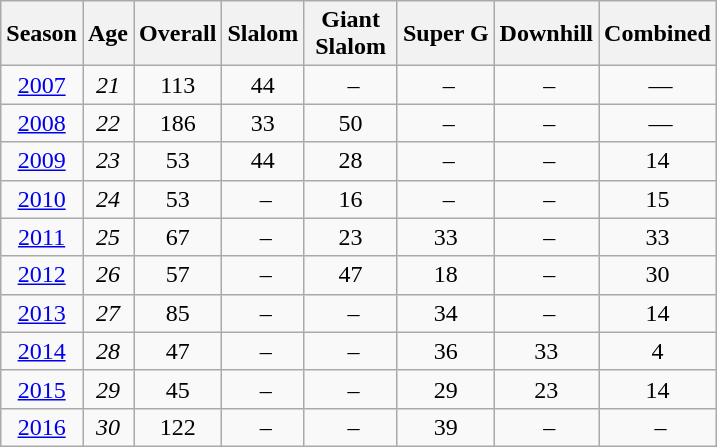<table class="wikitable" style="text-align:center; font-size:100%;">
<tr>
<th>Season</th>
<th>Age</th>
<th>Overall</th>
<th>Slalom</th>
<th>Giant<br> Slalom </th>
<th>Super G</th>
<th>Downhill</th>
<th>Combined</th>
</tr>
<tr>
<td><a href='#'>2007</a></td>
<td><em>21</em></td>
<td>113</td>
<td>44</td>
<td> –</td>
<td> –</td>
<td> –</td>
<td> —</td>
</tr>
<tr>
<td><a href='#'>2008</a></td>
<td><em>22</em></td>
<td>186</td>
<td>33</td>
<td>50</td>
<td> –</td>
<td> –</td>
<td> —</td>
</tr>
<tr>
<td><a href='#'>2009</a></td>
<td><em>23</em></td>
<td>53</td>
<td>44</td>
<td>28</td>
<td> –</td>
<td> –</td>
<td>14</td>
</tr>
<tr>
<td><a href='#'>2010</a></td>
<td><em>24</em></td>
<td>53</td>
<td> –</td>
<td>16</td>
<td> –</td>
<td> –</td>
<td>15</td>
</tr>
<tr>
<td><a href='#'>2011</a></td>
<td><em>25</em></td>
<td>67</td>
<td> –</td>
<td>23</td>
<td>33</td>
<td> –</td>
<td>33</td>
</tr>
<tr>
<td><a href='#'>2012</a></td>
<td><em>26</em></td>
<td>57</td>
<td> –</td>
<td>47</td>
<td>18</td>
<td> –</td>
<td>30</td>
</tr>
<tr>
<td><a href='#'>2013</a></td>
<td><em>27</em></td>
<td>85</td>
<td> –</td>
<td> –</td>
<td>34</td>
<td> –</td>
<td>14</td>
</tr>
<tr>
<td><a href='#'>2014</a></td>
<td><em>28</em></td>
<td>47</td>
<td> –</td>
<td> –</td>
<td>36</td>
<td>33</td>
<td>4</td>
</tr>
<tr>
<td><a href='#'>2015</a></td>
<td><em>29</em></td>
<td>45</td>
<td> –</td>
<td> –</td>
<td>29</td>
<td>23</td>
<td>14</td>
</tr>
<tr>
<td><a href='#'>2016</a></td>
<td><em>30</em></td>
<td>122</td>
<td> –</td>
<td> –</td>
<td>39</td>
<td> –</td>
<td> –</td>
</tr>
</table>
